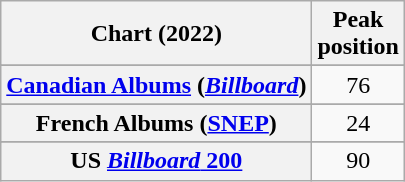<table class="wikitable sortable plainrowheaders" style="text-align:center">
<tr>
<th scope="col">Chart (2022)</th>
<th scope="col">Peak<br>position</th>
</tr>
<tr>
</tr>
<tr>
</tr>
<tr>
</tr>
<tr>
</tr>
<tr>
<th scope="row"><a href='#'>Canadian Albums</a> (<em><a href='#'>Billboard</a></em>)</th>
<td>76</td>
</tr>
<tr>
</tr>
<tr>
</tr>
<tr>
</tr>
<tr>
<th scope="row">French Albums (<a href='#'>SNEP</a>)</th>
<td>24</td>
</tr>
<tr>
</tr>
<tr>
</tr>
<tr>
</tr>
<tr>
</tr>
<tr>
</tr>
<tr>
</tr>
<tr>
</tr>
<tr>
</tr>
<tr>
</tr>
<tr>
</tr>
<tr>
</tr>
<tr>
</tr>
<tr>
</tr>
<tr>
<th scope="row">US <a href='#'><em>Billboard</em> 200</a></th>
<td>90</td>
</tr>
</table>
